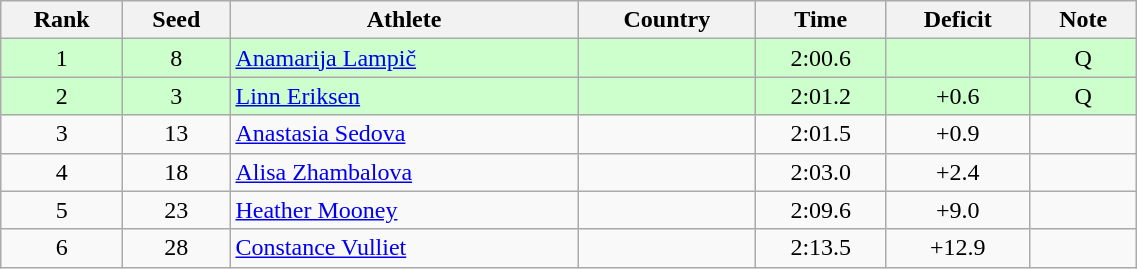<table class="wikitable sortable" style="text-align:center" width=60%>
<tr>
<th>Rank</th>
<th>Seed</th>
<th>Athlete</th>
<th>Country</th>
<th>Time</th>
<th data-sort-type=number>Deficit</th>
<th>Note</th>
</tr>
<tr bgcolor=ccffcc>
<td>1</td>
<td>8</td>
<td align=left><a href='#'>Anamarija Lampič</a></td>
<td align=left></td>
<td>2:00.6</td>
<td></td>
<td>Q</td>
</tr>
<tr bgcolor=ccffcc>
<td>2</td>
<td>3</td>
<td align=left><a href='#'>Linn Eriksen</a></td>
<td align=left></td>
<td>2:01.2</td>
<td>+0.6</td>
<td>Q</td>
</tr>
<tr>
<td>3</td>
<td>13</td>
<td align=left><a href='#'>Anastasia Sedova</a></td>
<td align=left></td>
<td>2:01.5</td>
<td>+0.9</td>
<td></td>
</tr>
<tr>
<td>4</td>
<td>18</td>
<td align=left><a href='#'>Alisa Zhambalova</a></td>
<td align=left></td>
<td>2:03.0</td>
<td>+2.4</td>
<td></td>
</tr>
<tr>
<td>5</td>
<td>23</td>
<td align=left><a href='#'>Heather Mooney</a></td>
<td align=left></td>
<td>2:09.6</td>
<td>+9.0</td>
<td></td>
</tr>
<tr>
<td>6</td>
<td>28</td>
<td align=left><a href='#'>Constance Vulliet</a></td>
<td align=left></td>
<td>2:13.5</td>
<td>+12.9</td>
<td></td>
</tr>
</table>
